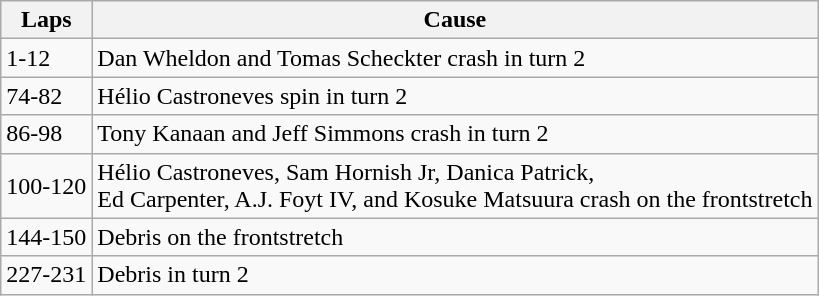<table class="wikitable">
<tr>
<th>Laps</th>
<th>Cause</th>
</tr>
<tr>
<td>1-12</td>
<td>Dan Wheldon and Tomas Scheckter crash in turn 2</td>
</tr>
<tr>
<td>74-82</td>
<td>Hélio Castroneves spin in turn 2</td>
</tr>
<tr>
<td>86-98</td>
<td>Tony Kanaan and Jeff Simmons crash in turn 2</td>
</tr>
<tr>
<td>100-120</td>
<td>Hélio Castroneves, Sam Hornish Jr, Danica Patrick,<br>Ed Carpenter,  A.J. Foyt IV, and Kosuke Matsuura crash on the frontstretch</td>
</tr>
<tr>
<td>144-150</td>
<td>Debris on the frontstretch</td>
</tr>
<tr>
<td>227-231</td>
<td>Debris in turn 2</td>
</tr>
</table>
